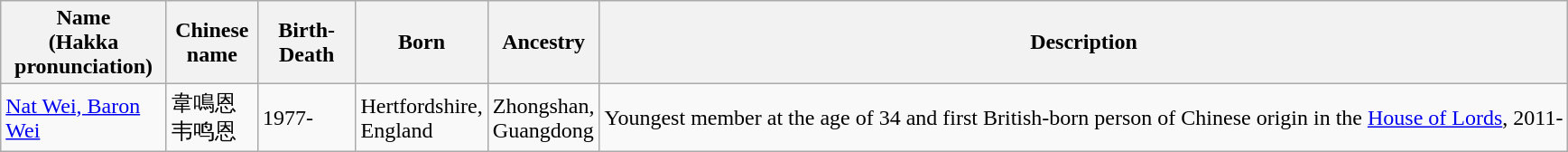<table class="wikitable">
<tr>
<th width="115">Name<br>(Hakka pronunciation)</th>
<th width="60">Chinese name</th>
<th width="65">Birth-Death</th>
<th width="75">Born</th>
<th width="75">Ancestry</th>
<th>Description</th>
</tr>
<tr>
<td><a href='#'>Nat Wei, Baron Wei</a></td>
<td>韋鳴恩<br>韦鸣恩</td>
<td>1977-</td>
<td>Hertfordshire, England</td>
<td>Zhongshan, Guangdong</td>
<td>Youngest member at the age of 34 and first British-born person of Chinese origin in the <a href='#'>House of Lords</a>, 2011-</td>
</tr>
</table>
